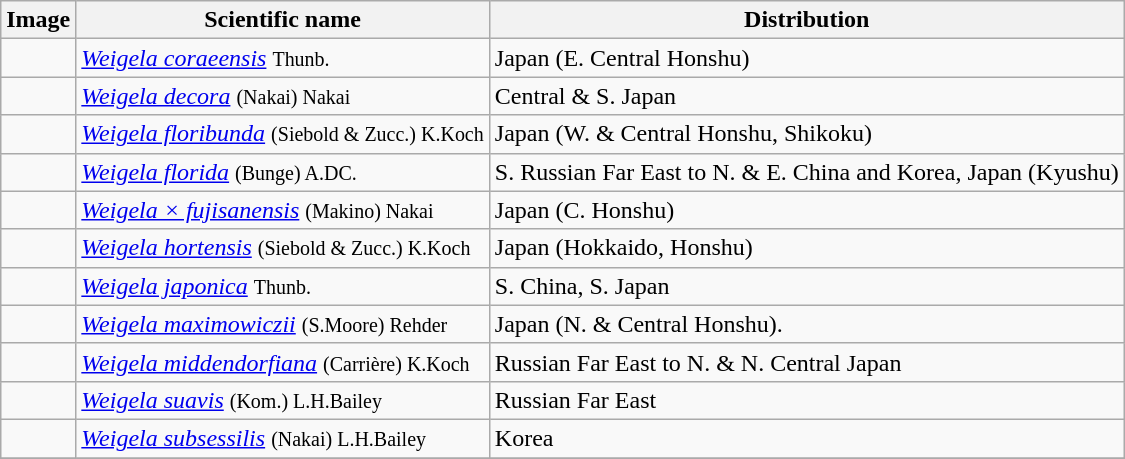<table class="wikitable">
<tr>
<th>Image</th>
<th>Scientific name</th>
<th>Distribution</th>
</tr>
<tr>
<td></td>
<td><em><a href='#'>Weigela coraeensis</a></em> <small>Thunb.</small></td>
<td>Japan (E. Central Honshu)</td>
</tr>
<tr>
<td></td>
<td><em><a href='#'>Weigela decora</a></em> <small>(Nakai) Nakai</small></td>
<td>Central & S. Japan</td>
</tr>
<tr>
<td></td>
<td><em><a href='#'>Weigela floribunda</a></em> <small>(Siebold & Zucc.) K.Koch</small></td>
<td>Japan (W. & Central Honshu, Shikoku)</td>
</tr>
<tr>
<td></td>
<td><em><a href='#'>Weigela florida</a></em> <small>(Bunge) A.DC.</small></td>
<td>S. Russian Far East to N. & E. China and Korea, Japan (Kyushu)</td>
</tr>
<tr>
<td></td>
<td><em><a href='#'>Weigela × fujisanensis</a></em> <small>(Makino) Nakai</small></td>
<td>Japan (C. Honshu)</td>
</tr>
<tr>
<td></td>
<td><em><a href='#'>Weigela hortensis</a></em> <small>(Siebold & Zucc.) K.Koch</small></td>
<td>Japan (Hokkaido, Honshu)</td>
</tr>
<tr>
<td></td>
<td><em><a href='#'>Weigela japonica</a></em> <small>Thunb.</small></td>
<td>S. China, S. Japan</td>
</tr>
<tr>
<td></td>
<td><em><a href='#'>Weigela maximowiczii</a></em> <small>(S.Moore) Rehder</small></td>
<td>Japan (N. & Central Honshu).</td>
</tr>
<tr>
<td></td>
<td><em><a href='#'>Weigela middendorfiana</a></em> <small>(Carrière) K.Koch</small></td>
<td>Russian Far East to N. & N. Central Japan</td>
</tr>
<tr>
<td></td>
<td><em><a href='#'>Weigela suavis</a></em> <small>(Kom.) L.H.Bailey</small></td>
<td>Russian Far East</td>
</tr>
<tr>
<td></td>
<td><em><a href='#'>Weigela subsessilis</a></em> <small>(Nakai) L.H.Bailey</small></td>
<td>Korea</td>
</tr>
<tr>
</tr>
</table>
